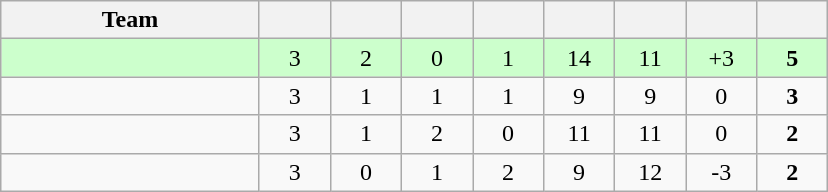<table class="wikitable" style="text-align:center;">
<tr>
<th width=165>Team</th>
<th width=40></th>
<th width=40></th>
<th width=40></th>
<th width=40></th>
<th width=40></th>
<th width=40></th>
<th width=40></th>
<th width=40></th>
</tr>
<tr bgcolor="ccffcc">
<td style="text-align:left;"></td>
<td>3</td>
<td>2</td>
<td>0</td>
<td>1</td>
<td>14</td>
<td>11</td>
<td>+3</td>
<td><strong>5</strong></td>
</tr>
<tr>
<td style="text-align:left;"></td>
<td>3</td>
<td>1</td>
<td>1</td>
<td>1</td>
<td>9</td>
<td>9</td>
<td>0</td>
<td><strong>3</strong></td>
</tr>
<tr>
<td style="text-align:left;"></td>
<td>3</td>
<td>1</td>
<td>2</td>
<td>0</td>
<td>11</td>
<td>11</td>
<td>0</td>
<td><strong>2</strong></td>
</tr>
<tr>
<td style="text-align:left;"></td>
<td>3</td>
<td>0</td>
<td>1</td>
<td>2</td>
<td>9</td>
<td>12</td>
<td>-3</td>
<td><strong>2</strong></td>
</tr>
</table>
